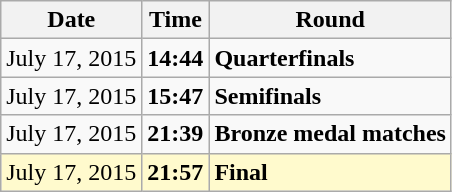<table class="wikitable">
<tr>
<th>Date</th>
<th>Time</th>
<th>Round</th>
</tr>
<tr>
<td>July 17, 2015</td>
<td><strong>14:44</strong></td>
<td><strong>Quarterfinals</strong></td>
</tr>
<tr>
<td>July 17, 2015</td>
<td><strong>15:47</strong></td>
<td><strong>Semifinals</strong></td>
</tr>
<tr>
<td>July 17, 2015</td>
<td><strong>21:39</strong></td>
<td><strong>Bronze medal matches</strong></td>
</tr>
<tr style=background:lemonchiffon>
<td>July 17, 2015</td>
<td><strong>21:57</strong></td>
<td><strong>Final</strong></td>
</tr>
</table>
